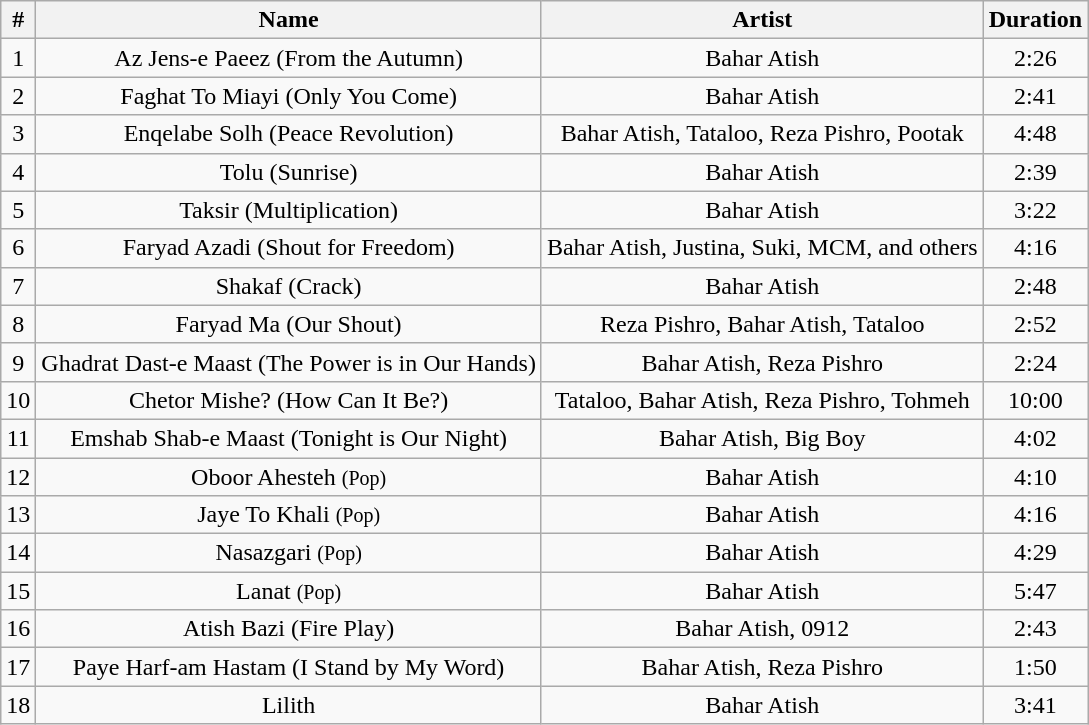<table class="wikitable" style="text-align:center;">
<tr>
<th>#</th>
<th>Name</th>
<th>Artist</th>
<th>Duration</th>
</tr>
<tr>
<td>1</td>
<td>Az Jens-e Paeez (From the Autumn)</td>
<td>Bahar Atish</td>
<td>2:26</td>
</tr>
<tr>
<td>2</td>
<td>Faghat To Miayi (Only You Come)</td>
<td>Bahar Atish</td>
<td>2:41</td>
</tr>
<tr>
<td>3</td>
<td>Enqelabe Solh (Peace Revolution)</td>
<td>Bahar Atish, Tataloo, Reza Pishro, Pootak</td>
<td>4:48</td>
</tr>
<tr>
<td>4</td>
<td>Tolu (Sunrise)</td>
<td>Bahar Atish</td>
<td>2:39</td>
</tr>
<tr>
<td>5</td>
<td>Taksir (Multiplication)</td>
<td>Bahar Atish</td>
<td>3:22</td>
</tr>
<tr>
<td>6</td>
<td>Faryad Azadi (Shout for Freedom)</td>
<td>Bahar Atish, Justina, Suki, MCM, and others</td>
<td>4:16</td>
</tr>
<tr>
<td>7</td>
<td>Shakaf (Crack)</td>
<td>Bahar Atish</td>
<td>2:48</td>
</tr>
<tr>
<td>8</td>
<td>Faryad Ma (Our Shout)</td>
<td>Reza Pishro, Bahar Atish, Tataloo</td>
<td>2:52</td>
</tr>
<tr>
<td>9</td>
<td>Ghadrat Dast-e Maast (The Power is in Our Hands)</td>
<td>Bahar Atish, Reza Pishro</td>
<td>2:24</td>
</tr>
<tr>
<td>10</td>
<td>Chetor Mishe? (How Can It Be?)</td>
<td>Tataloo, Bahar Atish, Reza Pishro, Tohmeh</td>
<td>10:00</td>
</tr>
<tr>
<td>11</td>
<td>Emshab Shab-e Maast (Tonight is Our Night)</td>
<td>Bahar Atish, Big Boy</td>
<td>4:02</td>
</tr>
<tr>
<td>12</td>
<td>Oboor Ahesteh <small>(Pop)</small></td>
<td>Bahar Atish</td>
<td>4:10</td>
</tr>
<tr>
<td>13</td>
<td>Jaye To Khali <small>(Pop)</small></td>
<td>Bahar Atish</td>
<td>4:16</td>
</tr>
<tr>
<td>14</td>
<td>Nasazgari <small>(Pop)</small></td>
<td>Bahar Atish</td>
<td>4:29</td>
</tr>
<tr>
<td>15</td>
<td>Lanat <small>(Pop)</small></td>
<td>Bahar Atish</td>
<td>5:47</td>
</tr>
<tr>
<td>16</td>
<td>Atish Bazi (Fire Play)</td>
<td>Bahar Atish, 0912</td>
<td>2:43</td>
</tr>
<tr>
<td>17</td>
<td>Paye Harf-am Hastam (I Stand by My Word)</td>
<td>Bahar Atish, Reza Pishro</td>
<td>1:50</td>
</tr>
<tr>
<td>18</td>
<td>Lilith</td>
<td>Bahar Atish</td>
<td>3:41</td>
</tr>
</table>
